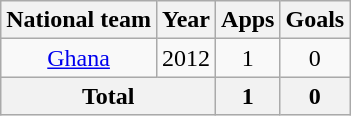<table class="wikitable" style="text-align:center">
<tr>
<th>National team</th>
<th>Year</th>
<th>Apps</th>
<th>Goals</th>
</tr>
<tr>
<td><a href='#'>Ghana</a></td>
<td>2012</td>
<td>1</td>
<td>0</td>
</tr>
<tr>
<th colspan="2">Total</th>
<th>1</th>
<th>0</th>
</tr>
</table>
